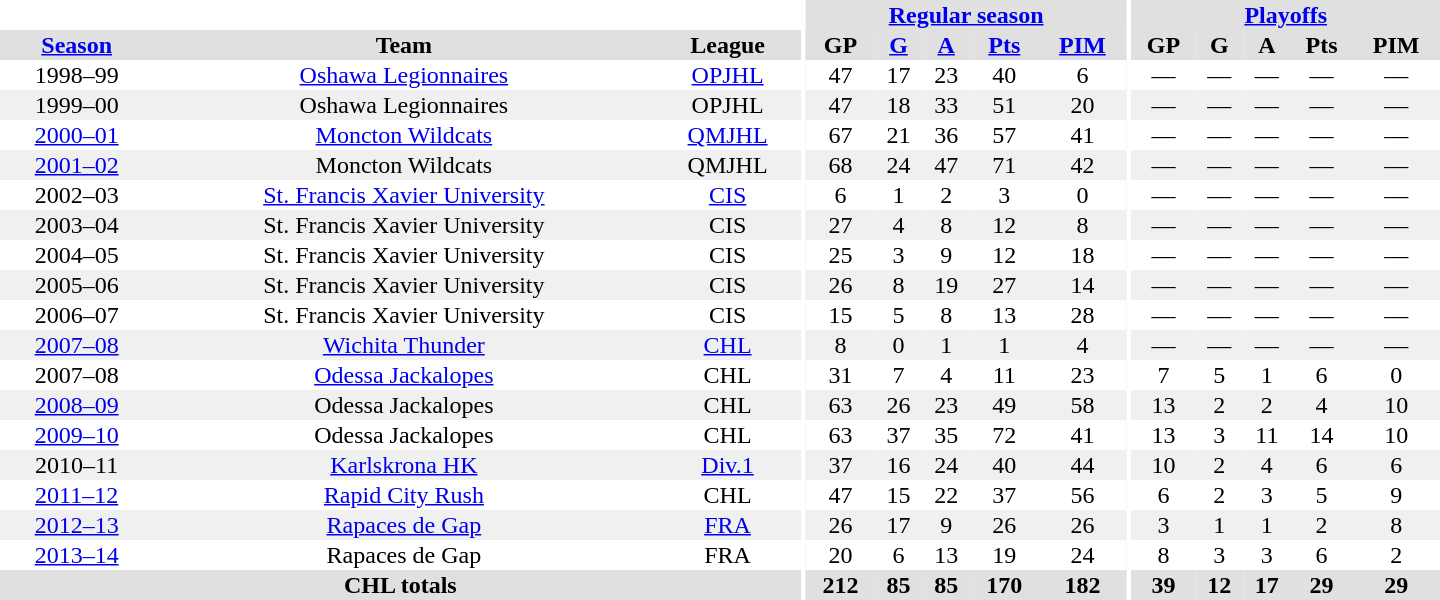<table border="0" cellpadding="1" cellspacing="0" style="text-align:center; width:60em">
<tr bgcolor="#e0e0e0">
<th colspan="3" bgcolor="#ffffff"></th>
<th rowspan="99" bgcolor="#ffffff"></th>
<th colspan="5"><a href='#'>Regular season</a></th>
<th rowspan="99" bgcolor="#ffffff"></th>
<th colspan="5"><a href='#'>Playoffs</a></th>
</tr>
<tr bgcolor="#e0e0e0">
<th><a href='#'>Season</a></th>
<th>Team</th>
<th>League</th>
<th>GP</th>
<th><a href='#'>G</a></th>
<th><a href='#'>A</a></th>
<th><a href='#'>Pts</a></th>
<th><a href='#'>PIM</a></th>
<th>GP</th>
<th>G</th>
<th>A</th>
<th>Pts</th>
<th>PIM</th>
</tr>
<tr>
<td>1998–99</td>
<td><a href='#'>Oshawa Legionnaires</a></td>
<td><a href='#'>OPJHL</a></td>
<td>47</td>
<td>17</td>
<td>23</td>
<td>40</td>
<td>6</td>
<td>—</td>
<td>—</td>
<td>—</td>
<td>—</td>
<td>—</td>
</tr>
<tr bgcolor="#f0f0f0">
<td>1999–00</td>
<td>Oshawa Legionnaires</td>
<td>OPJHL</td>
<td>47</td>
<td>18</td>
<td>33</td>
<td>51</td>
<td>20</td>
<td>—</td>
<td>—</td>
<td>—</td>
<td>—</td>
<td>—</td>
</tr>
<tr>
<td><a href='#'>2000–01</a></td>
<td><a href='#'>Moncton Wildcats</a></td>
<td><a href='#'>QMJHL</a></td>
<td>67</td>
<td>21</td>
<td>36</td>
<td>57</td>
<td>41</td>
<td>—</td>
<td>—</td>
<td>—</td>
<td>—</td>
<td>—</td>
</tr>
<tr bgcolor="#f0f0f0">
<td><a href='#'>2001–02</a></td>
<td>Moncton Wildcats</td>
<td>QMJHL</td>
<td>68</td>
<td>24</td>
<td>47</td>
<td>71</td>
<td>42</td>
<td>—</td>
<td>—</td>
<td>—</td>
<td>—</td>
<td>—</td>
</tr>
<tr>
<td>2002–03</td>
<td><a href='#'>St. Francis Xavier University</a></td>
<td><a href='#'>CIS</a></td>
<td>6</td>
<td>1</td>
<td>2</td>
<td>3</td>
<td>0</td>
<td>—</td>
<td>—</td>
<td>—</td>
<td>—</td>
<td>—</td>
</tr>
<tr bgcolor="#f0f0f0">
<td>2003–04</td>
<td>St. Francis Xavier University</td>
<td>CIS</td>
<td>27</td>
<td>4</td>
<td>8</td>
<td>12</td>
<td>8</td>
<td>—</td>
<td>—</td>
<td>—</td>
<td>—</td>
<td>—</td>
</tr>
<tr>
<td>2004–05</td>
<td>St. Francis Xavier University</td>
<td>CIS</td>
<td>25</td>
<td>3</td>
<td>9</td>
<td>12</td>
<td>18</td>
<td>—</td>
<td>—</td>
<td>—</td>
<td>—</td>
<td>—</td>
</tr>
<tr bgcolor="#f0f0f0">
<td>2005–06</td>
<td>St. Francis Xavier University</td>
<td>CIS</td>
<td>26</td>
<td>8</td>
<td>19</td>
<td>27</td>
<td>14</td>
<td>—</td>
<td>—</td>
<td>—</td>
<td>—</td>
<td>—</td>
</tr>
<tr>
<td>2006–07</td>
<td>St. Francis Xavier University</td>
<td>CIS</td>
<td>15</td>
<td>5</td>
<td>8</td>
<td>13</td>
<td>28</td>
<td>—</td>
<td>—</td>
<td>—</td>
<td>—</td>
<td>—</td>
</tr>
<tr bgcolor="#f0f0f0">
<td><a href='#'>2007–08</a></td>
<td><a href='#'>Wichita Thunder</a></td>
<td><a href='#'>CHL</a></td>
<td>8</td>
<td>0</td>
<td>1</td>
<td>1</td>
<td>4</td>
<td>—</td>
<td>—</td>
<td>—</td>
<td>—</td>
<td>—</td>
</tr>
<tr>
<td>2007–08</td>
<td><a href='#'>Odessa Jackalopes</a></td>
<td>CHL</td>
<td>31</td>
<td>7</td>
<td>4</td>
<td>11</td>
<td>23</td>
<td>7</td>
<td>5</td>
<td>1</td>
<td>6</td>
<td>0</td>
</tr>
<tr bgcolor="#f0f0f0">
<td><a href='#'>2008–09</a></td>
<td>Odessa Jackalopes</td>
<td>CHL</td>
<td>63</td>
<td>26</td>
<td>23</td>
<td>49</td>
<td>58</td>
<td>13</td>
<td>2</td>
<td>2</td>
<td>4</td>
<td>10</td>
</tr>
<tr>
<td><a href='#'>2009–10</a></td>
<td>Odessa Jackalopes</td>
<td>CHL</td>
<td>63</td>
<td>37</td>
<td>35</td>
<td>72</td>
<td>41</td>
<td>13</td>
<td>3</td>
<td>11</td>
<td>14</td>
<td>10</td>
</tr>
<tr bgcolor="#f0f0f0">
<td>2010–11</td>
<td><a href='#'>Karlskrona HK</a></td>
<td><a href='#'>Div.1</a></td>
<td>37</td>
<td>16</td>
<td>24</td>
<td>40</td>
<td>44</td>
<td>10</td>
<td>2</td>
<td>4</td>
<td>6</td>
<td>6</td>
</tr>
<tr>
<td><a href='#'>2011–12</a></td>
<td><a href='#'>Rapid City Rush</a></td>
<td>CHL</td>
<td>47</td>
<td>15</td>
<td>22</td>
<td>37</td>
<td>56</td>
<td>6</td>
<td>2</td>
<td>3</td>
<td>5</td>
<td>9</td>
</tr>
<tr bgcolor="#f0f0f0">
<td><a href='#'>2012–13</a></td>
<td><a href='#'>Rapaces de Gap</a></td>
<td><a href='#'>FRA</a></td>
<td>26</td>
<td>17</td>
<td>9</td>
<td>26</td>
<td>26</td>
<td>3</td>
<td>1</td>
<td>1</td>
<td>2</td>
<td>8</td>
</tr>
<tr>
<td><a href='#'>2013–14</a></td>
<td>Rapaces de Gap</td>
<td>FRA</td>
<td>20</td>
<td>6</td>
<td>13</td>
<td>19</td>
<td>24</td>
<td>8</td>
<td>3</td>
<td>3</td>
<td>6</td>
<td>2</td>
</tr>
<tr bgcolor="#e0e0e0">
<th colspan="3">CHL totals</th>
<th>212</th>
<th>85</th>
<th>85</th>
<th>170</th>
<th>182</th>
<th>39</th>
<th>12</th>
<th>17</th>
<th>29</th>
<th>29</th>
</tr>
</table>
